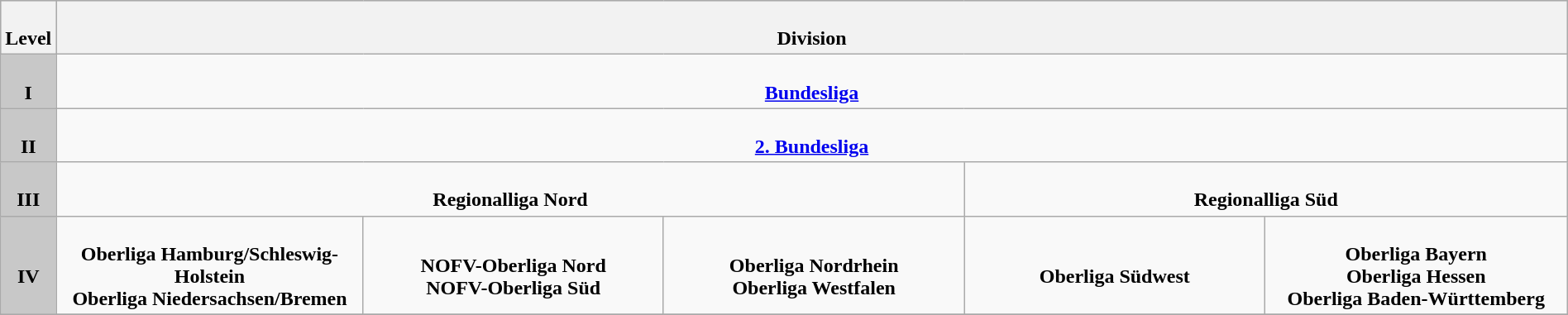<table class="wikitable" style="text-align:center" height="30" width="100%">
<tr style="background:#c8c8c8">
<th colspan="1" height="30"><br>Level</th>
<th colspan="5"><br>Division</th>
</tr>
<tr>
<td colspan="1" style="background:#c8c8c8"><br><strong>I</strong></td>
<td colspan="5"><br><strong><a href='#'>Bundesliga</a></strong></td>
</tr>
<tr>
<td colspan="1" style="background:#c8c8c8"><br><strong>II</strong></td>
<td colspan="5"><br><strong><a href='#'>2. Bundesliga</a></strong></td>
</tr>
<tr>
<td colspan="1" style="background:#c8c8c8"><br><strong>III</strong></td>
<td colspan="3"><br><strong>Regionalliga Nord</strong></td>
<td colspan="2"><br><strong>Regionalliga Süd</strong></td>
</tr>
<tr>
<td colspan="1" style="background:#c8c8c8"><br><strong>IV</strong></td>
<td colspan="1" width="20%"><br><strong>Oberliga Hamburg/Schleswig-Holstein</strong><br>
<strong>Oberliga Niedersachsen/Bremen</strong></td>
<td colspan="1" width="20%"><br><strong>NOFV-Oberliga Nord</strong><br>
<strong>NOFV-Oberliga Süd</strong></td>
<td colspan="1" width="20%"><br><strong>Oberliga Nordrhein</strong><br>
<strong>Oberliga Westfalen</strong></td>
<td colspan="1" width="20%"><br><strong>Oberliga Südwest</strong></td>
<td colspan="1" width="20%"><br><strong>Oberliga Bayern</strong><br>
<strong>Oberliga Hessen</strong><br>
<strong>Oberliga Baden-Württemberg</strong></td>
</tr>
<tr>
</tr>
</table>
